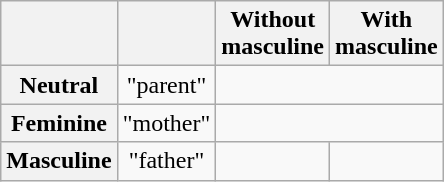<table class=wikitable>
<tr>
<th></th>
<th></th>
<th>Without<br>masculine</th>
<th>With<br>masculine</th>
</tr>
<tr align=center>
<th>Neutral</th>
<td>"parent"</td>
<td colspan=2></td>
</tr>
<tr align=center>
<th>Feminine</th>
<td>"mother"</td>
<td colspan=2></td>
</tr>
<tr align=center>
<th>Masculine</th>
<td>"father"</td>
<td></td>
<td></td>
</tr>
</table>
